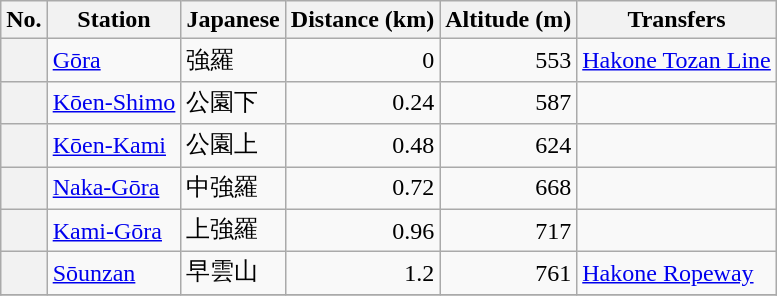<table class="wikitable">
<tr>
<th>No.</th>
<th>Station</th>
<th>Japanese</th>
<th>Distance (km)</th>
<th>Altitude (m)</th>
<th>Transfers</th>
</tr>
<tr>
<th></th>
<td><a href='#'>Gōra</a></td>
<td>強羅</td>
<td align=right>0</td>
<td align=right>553</td>
<td> <a href='#'>Hakone Tozan Line</a></td>
</tr>
<tr>
<th></th>
<td><a href='#'>Kōen-Shimo</a></td>
<td>公園下</td>
<td align=right>0.24</td>
<td align=right>587</td>
<td></td>
</tr>
<tr>
<th></th>
<td><a href='#'>Kōen-Kami</a></td>
<td>公園上</td>
<td align=right>0.48</td>
<td align=right>624</td>
<td></td>
</tr>
<tr>
<th></th>
<td><a href='#'>Naka-Gōra</a></td>
<td>中強羅</td>
<td align=right>0.72</td>
<td align=right>668</td>
<td></td>
</tr>
<tr>
<th></th>
<td><a href='#'>Kami-Gōra</a></td>
<td>上強羅</td>
<td align=right>0.96</td>
<td align=right>717</td>
<td></td>
</tr>
<tr>
<th></th>
<td><a href='#'>Sōunzan</a></td>
<td>早雲山</td>
<td align=right>1.2</td>
<td align=right>761</td>
<td> <a href='#'>Hakone Ropeway</a></td>
</tr>
<tr>
</tr>
</table>
